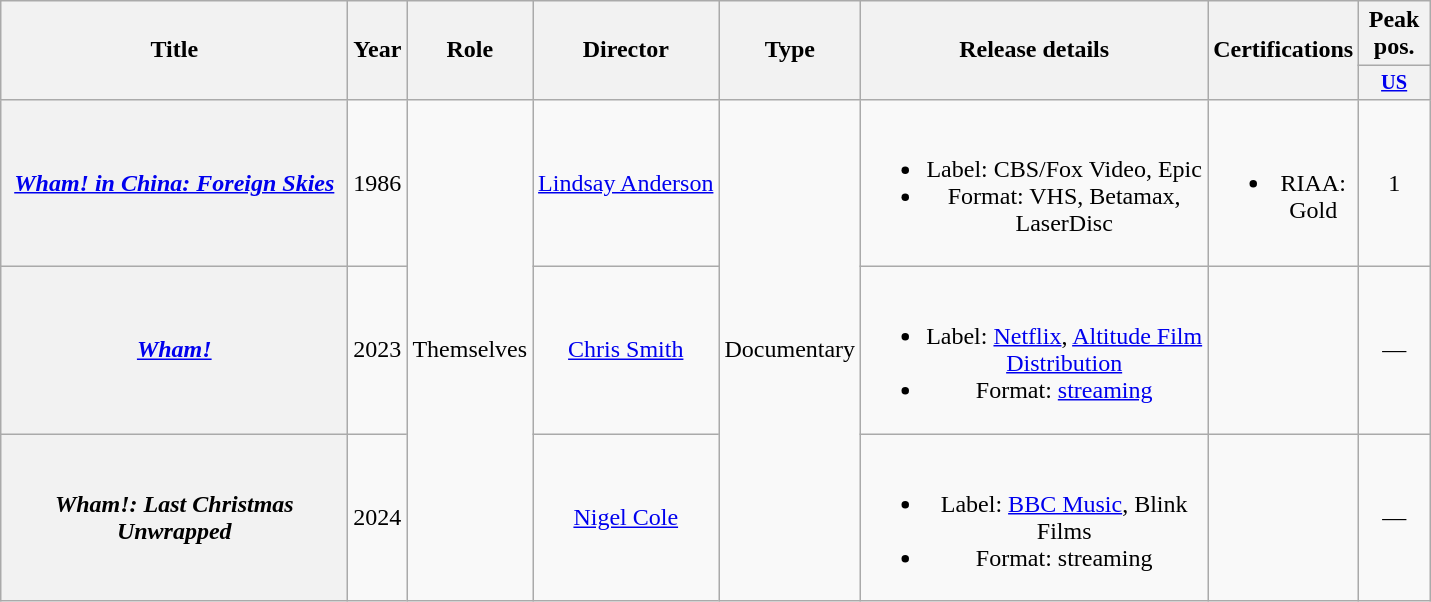<table class="wikitable plainrowheaders" style="text-align:center;">
<tr>
<th scope="col" rowspan="2" style="width:14em;">Title</th>
<th scope="col" rowspan="2">Year</th>
<th scope="col" rowspan="2">Role</th>
<th scope="col" rowspan="2">Director</th>
<th scope="col" rowspan="2">Type</th>
<th scope="col" rowspan="2" style="width:14em;">Release details</th>
<th scope="col" rowspan="2" style="width:5em;">Certifications</th>
<th scope="col" colspan="1">Peak pos.</th>
</tr>
<tr>
<th scope="col" style="width:3em;font-size:85%;"><a href='#'>US</a><br></th>
</tr>
<tr>
<th scope="row"><em><a href='#'>Wham! in China: Foreign Skies</a></em></th>
<td>1986</td>
<td rowspan="3">Themselves</td>
<td><a href='#'>Lindsay Anderson</a></td>
<td rowspan="3">Documentary</td>
<td><br><ul><li>Label: CBS/Fox Video, Epic</li><li>Format: VHS, Betamax, LaserDisc</li></ul></td>
<td><br><ul><li>RIAA: Gold</li></ul></td>
<td>1</td>
</tr>
<tr>
<th scope="row"><em><a href='#'>Wham!</a></em></th>
<td>2023</td>
<td><a href='#'>Chris Smith</a></td>
<td><br><ul><li>Label: <a href='#'>Netflix</a>, <a href='#'>Altitude Film Distribution</a></li><li>Format: <a href='#'>streaming</a></li></ul></td>
<td></td>
<td>—</td>
</tr>
<tr>
<th scope="row"><em>Wham!: Last Christmas Unwrapped</em></th>
<td>2024</td>
<td><a href='#'>Nigel Cole</a></td>
<td><br><ul><li>Label: <a href='#'>BBC Music</a>, Blink Films</li><li>Format: streaming</li></ul></td>
<td></td>
<td>—</td>
</tr>
</table>
